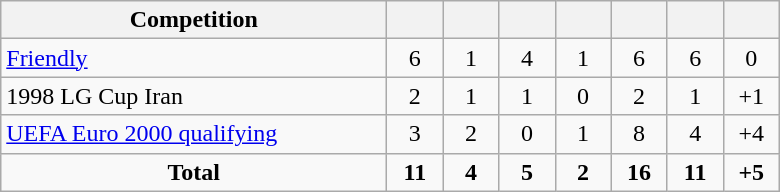<table class="wikitable" style="text-align: center;">
<tr>
<th width=250>Competition</th>
<th width=30></th>
<th width=30></th>
<th width=30></th>
<th width=30></th>
<th width=30></th>
<th width=30></th>
<th width=30></th>
</tr>
<tr>
<td align=left><a href='#'>Friendly</a></td>
<td>6</td>
<td>1</td>
<td>4</td>
<td>1</td>
<td>6</td>
<td>6</td>
<td>0</td>
</tr>
<tr>
<td align=left>1998 LG Cup Iran</td>
<td>2</td>
<td>1</td>
<td>1</td>
<td>0</td>
<td>2</td>
<td>1</td>
<td>+1</td>
</tr>
<tr>
<td align=left><a href='#'>UEFA Euro 2000 qualifying</a></td>
<td>3</td>
<td>2</td>
<td>0</td>
<td>1</td>
<td>8</td>
<td>4</td>
<td>+4</td>
</tr>
<tr>
<td><strong>Total</strong></td>
<td><strong>11</strong></td>
<td><strong>4</strong></td>
<td><strong>5</strong></td>
<td><strong>2</strong></td>
<td><strong>16</strong></td>
<td><strong>11</strong></td>
<td><strong>+5</strong></td>
</tr>
</table>
